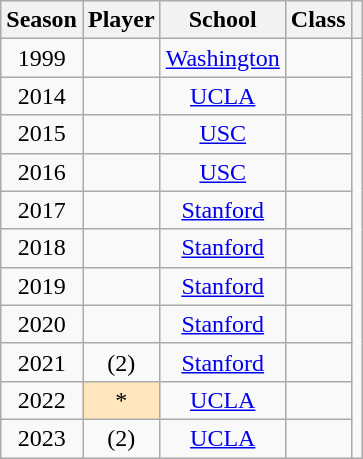<table class="wikitable sortable" style="text-align: center;">
<tr>
<th>Season</th>
<th>Player</th>
<th>School</th>
<th>Class</th>
<th class="unsortable"></th>
</tr>
<tr>
<td>1999</td>
<td></td>
<td><a href='#'>Washington</a></td>
<td></td>
<td rowspan=11></td>
</tr>
<tr>
<td>2014</td>
<td></td>
<td><a href='#'>UCLA</a></td>
<td></td>
</tr>
<tr>
<td>2015</td>
<td></td>
<td><a href='#'>USC</a></td>
<td></td>
</tr>
<tr>
<td>2016</td>
<td></td>
<td><a href='#'>USC</a></td>
<td></td>
</tr>
<tr>
<td>2017</td>
<td></td>
<td><a href='#'>Stanford</a></td>
<td></td>
</tr>
<tr>
<td>2018</td>
<td></td>
<td><a href='#'>Stanford</a></td>
<td></td>
</tr>
<tr>
<td>2019</td>
<td></td>
<td><a href='#'>Stanford</a></td>
<td></td>
</tr>
<tr>
<td>2020</td>
<td></td>
<td><a href='#'>Stanford</a></td>
<td></td>
</tr>
<tr>
<td>2021</td>
<td> (2)</td>
<td><a href='#'>Stanford</a></td>
<td></td>
</tr>
<tr>
<td>2022</td>
<td style="background-color:#FFE6BD"> *</td>
<td><a href='#'>UCLA</a></td>
<td></td>
</tr>
<tr>
<td>2023</td>
<td> (2)</td>
<td><a href='#'>UCLA</a></td>
<td></td>
</tr>
</table>
